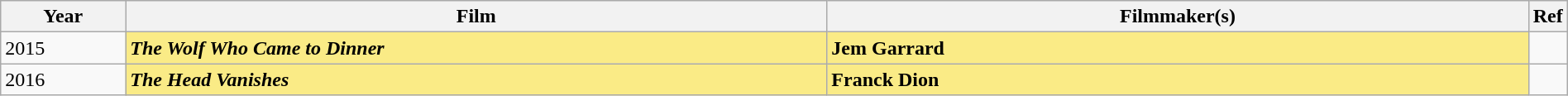<table class = "wikitable sortable" width=100%>
<tr>
<th style="width:8%;">Year</th>
<th style="width:45%;">Film</th>
<th style="width:45%;">Filmmaker(s)</th>
<th style="width:2%;">Ref</th>
</tr>
<tr>
<td>2015</td>
<td style="background:#FAEB86;"><strong><em>The Wolf Who Came to Dinner</em></strong></td>
<td style="background:#FAEB86;"><strong>Jem Garrard</strong></td>
<td></td>
</tr>
<tr>
<td>2016</td>
<td style="background:#FAEB86;"><strong><em>The Head Vanishes</em></strong></td>
<td style="background:#FAEB86;"><strong>Franck Dion</strong></td>
<td></td>
</tr>
</table>
